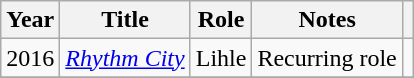<table class="wikitable">
<tr>
<th>Year</th>
<th>Title</th>
<th>Role</th>
<th>Notes</th>
<th></th>
</tr>
<tr>
<td>2016</td>
<td><em><a href='#'>Rhythm City</a></em></td>
<td>Lihle</td>
<td>Recurring role</td>
<td></td>
</tr>
<tr>
</tr>
</table>
